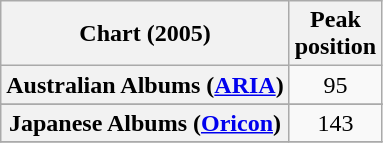<table class="wikitable sortable plainrowheaders">
<tr>
<th>Chart (2005)</th>
<th>Peak<br>position</th>
</tr>
<tr>
<th scope="row">Australian Albums (<a href='#'>ARIA</a>)</th>
<td align="center">95</td>
</tr>
<tr>
</tr>
<tr>
<th scope="row">Japanese Albums (<a href='#'>Oricon</a>)</th>
<td style="text-align:center;">143</td>
</tr>
<tr>
</tr>
</table>
